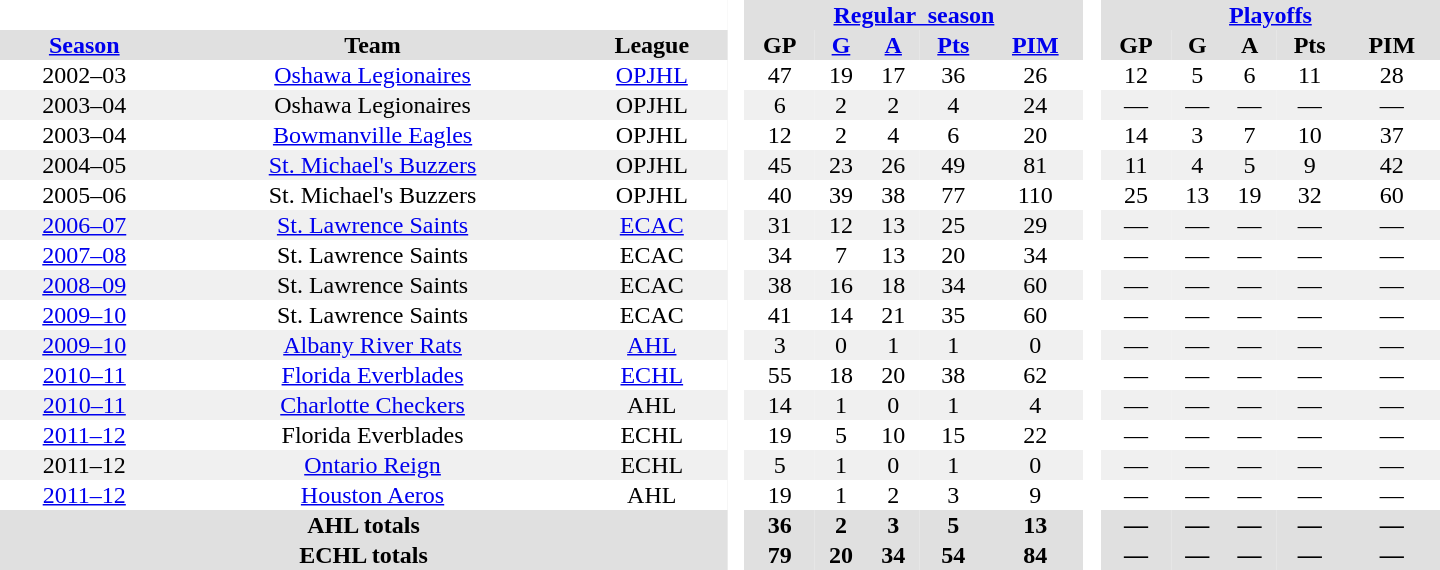<table border="0" cellpadding="1" cellspacing="0" style="text-align: center; width:60em; ">
<tr style="background:#e0e0e0;">
<th colspan="3" bgcolor="#ffffff"> </th>
<th rowspan="99" bgcolor="#ffffff"> </th>
<th colspan="5"><a href='#'>Regular  season</a></th>
<th rowspan="99" bgcolor="#ffffff"> </th>
<th colspan="5"><a href='#'>Playoffs</a></th>
</tr>
<tr style="background:#e0e0e0;">
<th><a href='#'>Season</a></th>
<th>Team</th>
<th>League</th>
<th>GP</th>
<th><a href='#'>G</a></th>
<th><a href='#'>A</a></th>
<th><a href='#'>Pts</a></th>
<th><a href='#'>PIM</a></th>
<th>GP</th>
<th>G</th>
<th>A</th>
<th>Pts</th>
<th>PIM</th>
</tr>
<tr>
<td>2002–03</td>
<td><a href='#'>Oshawa Legionaires</a></td>
<td><a href='#'>OPJHL</a></td>
<td>47</td>
<td>19</td>
<td>17</td>
<td>36</td>
<td>26</td>
<td>12</td>
<td>5</td>
<td>6</td>
<td>11</td>
<td>28</td>
</tr>
<tr style="background:#f0f0f0;">
<td>2003–04</td>
<td>Oshawa Legionaires</td>
<td>OPJHL</td>
<td>6</td>
<td>2</td>
<td>2</td>
<td>4</td>
<td>24</td>
<td>—</td>
<td>—</td>
<td>—</td>
<td>—</td>
<td>—</td>
</tr>
<tr>
<td>2003–04</td>
<td><a href='#'>Bowmanville Eagles</a></td>
<td>OPJHL</td>
<td>12</td>
<td>2</td>
<td>4</td>
<td>6</td>
<td>20</td>
<td>14</td>
<td>3</td>
<td>7</td>
<td>10</td>
<td>37</td>
</tr>
<tr style="background:#f0f0f0;">
<td>2004–05</td>
<td><a href='#'>St. Michael's Buzzers</a></td>
<td>OPJHL</td>
<td>45</td>
<td>23</td>
<td>26</td>
<td>49</td>
<td>81</td>
<td>11</td>
<td>4</td>
<td>5</td>
<td>9</td>
<td>42</td>
</tr>
<tr>
<td>2005–06</td>
<td>St. Michael's Buzzers</td>
<td>OPJHL</td>
<td>40</td>
<td>39</td>
<td>38</td>
<td>77</td>
<td>110</td>
<td>25</td>
<td>13</td>
<td>19</td>
<td>32</td>
<td>60</td>
</tr>
<tr style="background:#f0f0f0;">
<td><a href='#'>2006–07</a></td>
<td><a href='#'>St. Lawrence Saints</a></td>
<td><a href='#'>ECAC</a></td>
<td>31</td>
<td>12</td>
<td>13</td>
<td>25</td>
<td>29</td>
<td>—</td>
<td>—</td>
<td>—</td>
<td>—</td>
<td>—</td>
</tr>
<tr>
<td><a href='#'>2007–08</a></td>
<td>St. Lawrence Saints</td>
<td>ECAC</td>
<td>34</td>
<td>7</td>
<td>13</td>
<td>20</td>
<td>34</td>
<td>—</td>
<td>—</td>
<td>—</td>
<td>—</td>
<td>—</td>
</tr>
<tr style="background:#f0f0f0;">
<td><a href='#'>2008–09</a></td>
<td>St. Lawrence Saints</td>
<td>ECAC</td>
<td>38</td>
<td>16</td>
<td>18</td>
<td>34</td>
<td>60</td>
<td>—</td>
<td>—</td>
<td>—</td>
<td>—</td>
<td>—</td>
</tr>
<tr>
<td><a href='#'>2009–10</a></td>
<td>St. Lawrence Saints</td>
<td>ECAC</td>
<td>41</td>
<td>14</td>
<td>21</td>
<td>35</td>
<td>60</td>
<td>—</td>
<td>—</td>
<td>—</td>
<td>—</td>
<td>—</td>
</tr>
<tr style="background:#f0f0f0;">
<td><a href='#'>2009–10</a></td>
<td><a href='#'>Albany River Rats</a></td>
<td><a href='#'>AHL</a></td>
<td>3</td>
<td>0</td>
<td>1</td>
<td>1</td>
<td>0</td>
<td>—</td>
<td>—</td>
<td>—</td>
<td>—</td>
<td>—</td>
</tr>
<tr>
<td><a href='#'>2010–11</a></td>
<td><a href='#'>Florida Everblades</a></td>
<td><a href='#'>ECHL</a></td>
<td>55</td>
<td>18</td>
<td>20</td>
<td>38</td>
<td>62</td>
<td>—</td>
<td>—</td>
<td>—</td>
<td>—</td>
<td>—</td>
</tr>
<tr style="background:#f0f0f0;">
<td><a href='#'>2010–11</a></td>
<td><a href='#'>Charlotte Checkers</a></td>
<td>AHL</td>
<td>14</td>
<td>1</td>
<td>0</td>
<td>1</td>
<td>4</td>
<td>—</td>
<td>—</td>
<td>—</td>
<td>—</td>
<td>—</td>
</tr>
<tr>
<td><a href='#'>2011–12</a></td>
<td>Florida Everblades</td>
<td>ECHL</td>
<td>19</td>
<td>5</td>
<td>10</td>
<td>15</td>
<td>22</td>
<td>—</td>
<td>—</td>
<td>—</td>
<td>—</td>
<td>—</td>
</tr>
<tr style="background:#f0f0f0;">
<td>2011–12</td>
<td><a href='#'>Ontario Reign</a></td>
<td>ECHL</td>
<td>5</td>
<td>1</td>
<td>0</td>
<td>1</td>
<td>0</td>
<td>—</td>
<td>—</td>
<td>—</td>
<td>—</td>
<td>—</td>
</tr>
<tr>
<td><a href='#'>2011–12</a></td>
<td><a href='#'>Houston Aeros</a></td>
<td>AHL</td>
<td>19</td>
<td>1</td>
<td>2</td>
<td>3</td>
<td>9</td>
<td>—</td>
<td>—</td>
<td>—</td>
<td>—</td>
<td>—</td>
</tr>
<tr style="background:#e0e0e0;">
<th colspan="3">AHL totals</th>
<th>36</th>
<th>2</th>
<th>3</th>
<th>5</th>
<th>13</th>
<th>—</th>
<th>—</th>
<th>—</th>
<th>—</th>
<th>—</th>
</tr>
<tr style="background:#e0e0e0;">
<th colspan="3">ECHL totals</th>
<th>79</th>
<th>20</th>
<th>34</th>
<th>54</th>
<th>84</th>
<th>—</th>
<th>—</th>
<th>—</th>
<th>—</th>
<th>—</th>
</tr>
</table>
